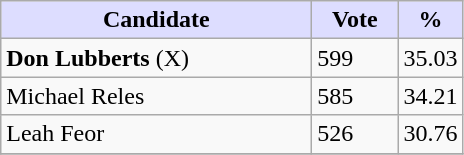<table class="wikitable">
<tr>
<th style="background:#ddf; width:200px;">Candidate</th>
<th style="background:#ddf; width:50px;">Vote</th>
<th style="background:#ddf; width:30px;">%</th>
</tr>
<tr>
<td><strong>Don Lubberts</strong> (X)</td>
<td>599</td>
<td>35.03</td>
</tr>
<tr>
<td>Michael Reles</td>
<td>585</td>
<td>34.21</td>
</tr>
<tr>
<td>Leah Feor</td>
<td>526</td>
<td>30.76</td>
</tr>
<tr>
</tr>
</table>
